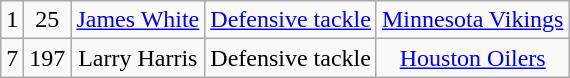<table class="wikitable" style="text-align:center">
<tr>
<td>1</td>
<td>25</td>
<td><a href='#'>James White</a></td>
<td><a href='#'>Defensive tackle</a></td>
<td><a href='#'>Minnesota Vikings</a></td>
</tr>
<tr>
<td>7</td>
<td>197</td>
<td>Larry Harris</td>
<td>Defensive tackle</td>
<td><a href='#'>Houston Oilers</a></td>
</tr>
</table>
